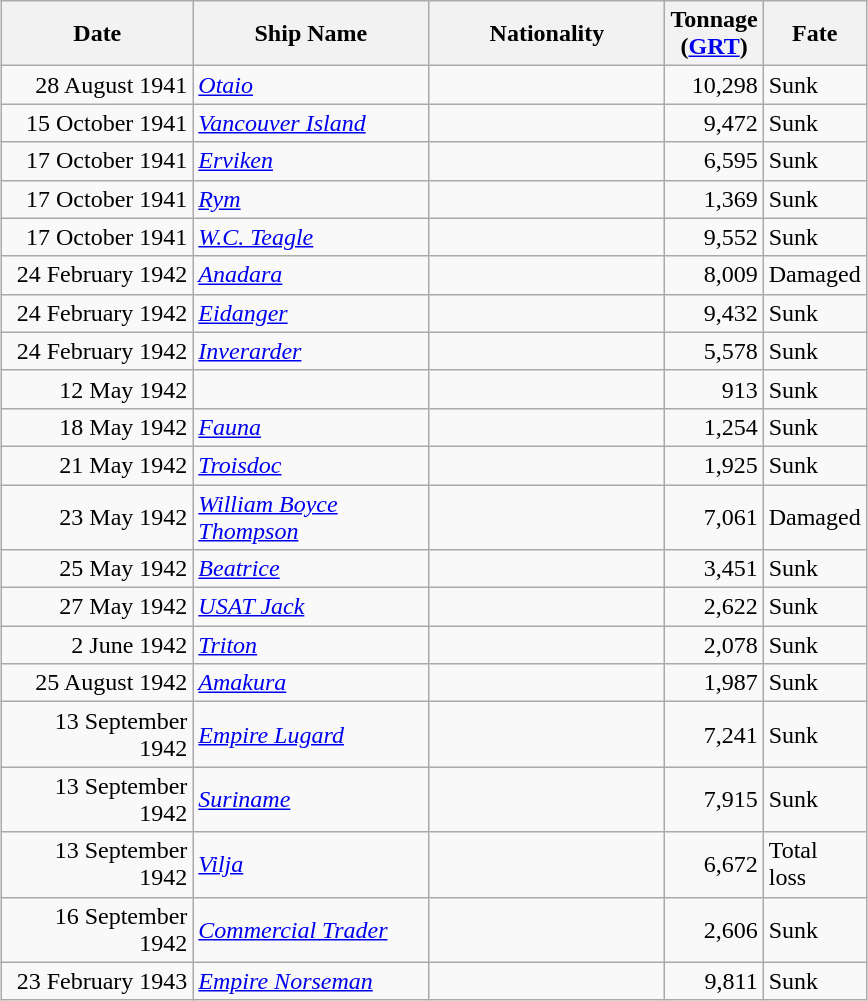<table class="wikitable sortable" style="margin: 1em auto 1em auto;">
<tr>
<th width="120px">Date</th>
<th width="150px">Ship Name</th>
<th width="150px">Nationality</th>
<th width="25px">Tonnage<br>(<a href='#'>GRT</a>)</th>
<th width="50px">Fate</th>
</tr>
<tr>
<td align="right">28 August 1941</td>
<td align="left"><a href='#'><em>Otaio</em></a></td>
<td align="left"></td>
<td align="right">10,298</td>
<td align="left">Sunk</td>
</tr>
<tr>
<td align="right">15 October 1941</td>
<td align="left"><a href='#'><em>Vancouver Island</em></a></td>
<td align="left"></td>
<td align="right">9,472</td>
<td align="left">Sunk</td>
</tr>
<tr>
<td align="right">17 October 1941</td>
<td align="left"><a href='#'><em>Erviken</em></a></td>
<td align="left"></td>
<td align="right">6,595</td>
<td align="left">Sunk</td>
</tr>
<tr>
<td align="right">17 October 1941</td>
<td align="left"><a href='#'><em>Rym</em></a></td>
<td align="left"></td>
<td align="right">1,369</td>
<td align="left">Sunk</td>
</tr>
<tr>
<td align="right">17 October 1941</td>
<td align="left"><a href='#'><em>W.C. Teagle</em></a></td>
<td align="left"></td>
<td align="right">9,552</td>
<td align="left">Sunk</td>
</tr>
<tr>
<td align="right">24 February 1942</td>
<td align="left"><a href='#'><em>Anadara</em></a></td>
<td align="left"></td>
<td align="right">8,009</td>
<td align="left">Damaged</td>
</tr>
<tr>
<td align="right">24 February 1942</td>
<td align="left"><a href='#'><em>Eidanger</em></a></td>
<td align="left"></td>
<td align="right">9,432</td>
<td align="left">Sunk</td>
</tr>
<tr>
<td align="right">24 February 1942</td>
<td align="left"><a href='#'><em>Inverarder</em></a></td>
<td align="left"></td>
<td align="right">5,578</td>
<td align="left">Sunk</td>
</tr>
<tr>
<td align="right">12 May 1942</td>
<td align="left"></td>
<td align="left"></td>
<td align="right">913</td>
<td align="left">Sunk</td>
</tr>
<tr>
<td align="right">18 May 1942</td>
<td align="left"><a href='#'><em>Fauna</em></a></td>
<td align="left"></td>
<td align="right">1,254</td>
<td align="left">Sunk</td>
</tr>
<tr>
<td align="right">21 May 1942</td>
<td align="left"><a href='#'><em>Troisdoc</em></a></td>
<td align="left"></td>
<td align="right">1,925</td>
<td align="left">Sunk</td>
</tr>
<tr>
<td align="right">23 May 1942</td>
<td align="left"><a href='#'><em>William Boyce Thompson</em></a></td>
<td align="left"></td>
<td align="right">7,061</td>
<td align="left">Damaged</td>
</tr>
<tr>
<td align="right">25 May 1942</td>
<td align="left"><a href='#'><em>Beatrice</em></a></td>
<td align="left"></td>
<td align="right">3,451</td>
<td align="left">Sunk</td>
</tr>
<tr>
<td align="right">27 May 1942</td>
<td align="left"><a href='#'><em>USAT Jack</em></a></td>
<td align="left"></td>
<td align="right">2,622</td>
<td align="left">Sunk</td>
</tr>
<tr>
<td align="right">2 June 1942</td>
<td align="left"><a href='#'><em>Triton</em></a></td>
<td align="left"></td>
<td align="right">2,078</td>
<td align="left">Sunk</td>
</tr>
<tr>
<td align="right">25 August 1942</td>
<td align="left"><a href='#'><em>Amakura</em></a></td>
<td align="left"></td>
<td align="right">1,987</td>
<td align="left">Sunk</td>
</tr>
<tr>
<td align="right">13 September 1942</td>
<td align="left"><a href='#'><em>Empire Lugard</em></a></td>
<td align="left"></td>
<td align="right">7,241</td>
<td align="left">Sunk</td>
</tr>
<tr>
<td align="right">13 September 1942</td>
<td align="left"><a href='#'><em>Suriname</em></a></td>
<td align="left"></td>
<td align="right">7,915</td>
<td align="left">Sunk</td>
</tr>
<tr>
<td align="right">13 September 1942</td>
<td align="left"><a href='#'><em>Vilja</em></a></td>
<td align="left"></td>
<td align="right">6,672</td>
<td align="left">Total loss</td>
</tr>
<tr>
<td align="right">16 September 1942</td>
<td align="left"><a href='#'><em>Commercial Trader</em></a></td>
<td align="left"></td>
<td align="right">2,606</td>
<td align="left">Sunk</td>
</tr>
<tr>
<td align="right">23 February 1943</td>
<td align="left"><a href='#'><em>Empire Norseman</em></a></td>
<td align="left"></td>
<td align="right">9,811</td>
<td align="left">Sunk</td>
</tr>
</table>
